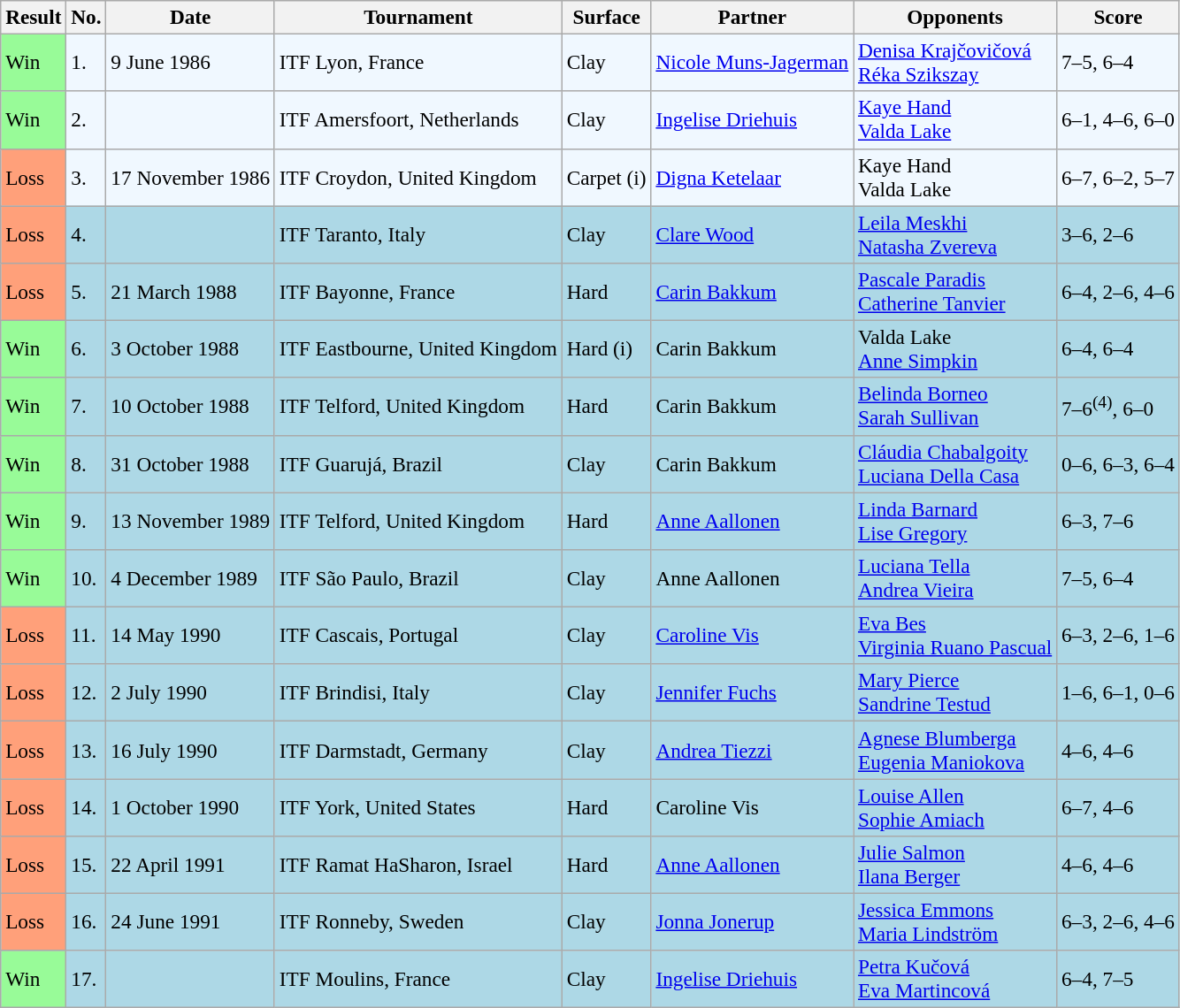<table class="sortable wikitable" style="font-size:97%;">
<tr>
<th>Result</th>
<th>No.</th>
<th>Date</th>
<th>Tournament</th>
<th>Surface</th>
<th>Partner</th>
<th>Opponents</th>
<th>Score</th>
</tr>
<tr style="background:#f0f8ff;">
<td style="background:#98fb98;">Win</td>
<td>1.</td>
<td>9 June 1986</td>
<td>ITF Lyon, France</td>
<td>Clay</td>
<td> <a href='#'>Nicole Muns-Jagerman</a></td>
<td> <a href='#'>Denisa Krajčovičová</a> <br>  <a href='#'>Réka Szikszay</a></td>
<td>7–5, 6–4</td>
</tr>
<tr style="background:#f0f8ff;">
<td style="background:#98fb98;">Win</td>
<td>2.</td>
<td></td>
<td>ITF Amersfoort, Netherlands</td>
<td>Clay</td>
<td> <a href='#'>Ingelise Driehuis</a></td>
<td> <a href='#'>Kaye Hand</a> <br>  <a href='#'>Valda Lake</a></td>
<td>6–1, 4–6, 6–0</td>
</tr>
<tr style="background:#f0f8ff;">
<td style="background:#ffa07a;">Loss</td>
<td>3.</td>
<td>17 November 1986</td>
<td>ITF Croydon, United Kingdom</td>
<td>Carpet (i)</td>
<td> <a href='#'>Digna Ketelaar</a></td>
<td> Kaye Hand <br>  Valda Lake</td>
<td>6–7, 6–2, 5–7</td>
</tr>
<tr style="background:lightblue;">
<td style="background:#ffa07a;">Loss</td>
<td>4.</td>
<td></td>
<td>ITF Taranto, Italy</td>
<td>Clay</td>
<td> <a href='#'>Clare Wood</a></td>
<td> <a href='#'>Leila Meskhi</a> <br>  <a href='#'>Natasha Zvereva</a></td>
<td>3–6, 2–6</td>
</tr>
<tr style="background:lightblue;">
<td style="background:#ffa07a;">Loss</td>
<td>5.</td>
<td>21 March 1988</td>
<td>ITF Bayonne, France</td>
<td>Hard</td>
<td> <a href='#'>Carin Bakkum</a></td>
<td> <a href='#'>Pascale Paradis</a> <br>  <a href='#'>Catherine Tanvier</a></td>
<td>6–4, 2–6, 4–6</td>
</tr>
<tr style="background:lightblue;">
<td style="background:#98fb98;">Win</td>
<td>6.</td>
<td>3 October 1988</td>
<td>ITF Eastbourne, United Kingdom</td>
<td>Hard (i)</td>
<td> Carin Bakkum</td>
<td> Valda Lake <br>  <a href='#'>Anne Simpkin</a></td>
<td>6–4, 6–4</td>
</tr>
<tr style="background:lightblue;">
<td style="background:#98fb98;">Win</td>
<td>7.</td>
<td>10 October 1988</td>
<td>ITF Telford, United Kingdom</td>
<td>Hard</td>
<td> Carin Bakkum</td>
<td> <a href='#'>Belinda Borneo</a> <br>  <a href='#'>Sarah Sullivan</a></td>
<td>7–6<sup>(4)</sup>, 6–0</td>
</tr>
<tr style="background:lightblue;">
<td style="background:#98fb98;">Win</td>
<td>8.</td>
<td>31 October 1988</td>
<td>ITF Guarujá, Brazil</td>
<td>Clay</td>
<td> Carin Bakkum</td>
<td> <a href='#'>Cláudia Chabalgoity</a> <br>  <a href='#'>Luciana Della Casa</a></td>
<td>0–6, 6–3, 6–4</td>
</tr>
<tr style="background:lightblue;">
<td style="background:#98fb98;">Win</td>
<td>9.</td>
<td>13 November 1989</td>
<td>ITF Telford, United Kingdom</td>
<td>Hard</td>
<td> <a href='#'>Anne Aallonen</a></td>
<td> <a href='#'>Linda Barnard</a> <br>  <a href='#'>Lise Gregory</a></td>
<td>6–3, 7–6</td>
</tr>
<tr style="background:lightblue;">
<td style="background:#98fb98;">Win</td>
<td>10.</td>
<td>4 December 1989</td>
<td>ITF São Paulo, Brazil</td>
<td>Clay</td>
<td> Anne Aallonen</td>
<td> <a href='#'>Luciana Tella</a> <br>  <a href='#'>Andrea Vieira</a></td>
<td>7–5, 6–4</td>
</tr>
<tr style="background:lightblue;">
<td style="background:#ffa07a;">Loss</td>
<td>11.</td>
<td>14 May 1990</td>
<td>ITF Cascais, Portugal</td>
<td>Clay</td>
<td> <a href='#'>Caroline Vis</a></td>
<td> <a href='#'>Eva Bes</a> <br>  <a href='#'>Virginia Ruano Pascual</a></td>
<td>6–3, 2–6, 1–6</td>
</tr>
<tr style="background:lightblue;">
<td style="background:#ffa07a;">Loss</td>
<td>12.</td>
<td>2 July 1990</td>
<td>ITF Brindisi, Italy</td>
<td>Clay</td>
<td> <a href='#'>Jennifer Fuchs</a></td>
<td> <a href='#'>Mary Pierce</a> <br>  <a href='#'>Sandrine Testud</a></td>
<td>1–6, 6–1, 0–6</td>
</tr>
<tr style="background:lightblue;">
<td style="background:#ffa07a;">Loss</td>
<td>13.</td>
<td>16 July 1990</td>
<td>ITF Darmstadt, Germany</td>
<td>Clay</td>
<td> <a href='#'>Andrea Tiezzi</a></td>
<td> <a href='#'>Agnese Blumberga</a> <br>  <a href='#'>Eugenia Maniokova</a></td>
<td>4–6, 4–6</td>
</tr>
<tr style="background:lightblue;">
<td style="background:#ffa07a;">Loss</td>
<td>14.</td>
<td>1 October 1990</td>
<td>ITF York, United States</td>
<td>Hard</td>
<td> Caroline Vis</td>
<td> <a href='#'>Louise Allen</a> <br>  <a href='#'>Sophie Amiach</a></td>
<td>6–7, 4–6</td>
</tr>
<tr style="background:lightblue;">
<td style="background:#ffa07a;">Loss</td>
<td>15.</td>
<td>22 April 1991</td>
<td>ITF Ramat HaSharon, Israel</td>
<td>Hard</td>
<td> <a href='#'>Anne Aallonen</a></td>
<td> <a href='#'>Julie Salmon</a> <br>  <a href='#'>Ilana Berger</a></td>
<td>4–6, 4–6</td>
</tr>
<tr style="background:lightblue;">
<td style="background:#ffa07a;">Loss</td>
<td>16.</td>
<td>24 June 1991</td>
<td>ITF Ronneby, Sweden</td>
<td>Clay</td>
<td> <a href='#'>Jonna Jonerup</a></td>
<td> <a href='#'>Jessica Emmons</a> <br>  <a href='#'>Maria Lindström</a></td>
<td>6–3, 2–6, 4–6</td>
</tr>
<tr style="background:lightblue;">
<td style="background:#98fb98;">Win</td>
<td>17.</td>
<td></td>
<td>ITF Moulins, France</td>
<td>Clay</td>
<td> <a href='#'>Ingelise Driehuis</a></td>
<td> <a href='#'>Petra Kučová</a> <br>  <a href='#'>Eva Martincová</a></td>
<td>6–4, 7–5</td>
</tr>
</table>
